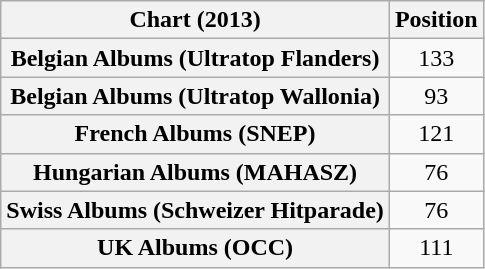<table class="wikitable sortable plainrowheaders" style="text-align:center">
<tr>
<th scope="col">Chart (2013)</th>
<th scope="col">Position</th>
</tr>
<tr>
<th scope="row">Belgian Albums (Ultratop Flanders)</th>
<td>133</td>
</tr>
<tr>
<th scope="row">Belgian Albums (Ultratop Wallonia)</th>
<td>93</td>
</tr>
<tr>
<th scope="row">French Albums (SNEP)</th>
<td>121</td>
</tr>
<tr>
<th scope="row">Hungarian Albums (MAHASZ)</th>
<td>76</td>
</tr>
<tr>
<th scope="row">Swiss Albums (Schweizer Hitparade)</th>
<td>76</td>
</tr>
<tr>
<th scope="row">UK Albums (OCC)</th>
<td>111</td>
</tr>
</table>
